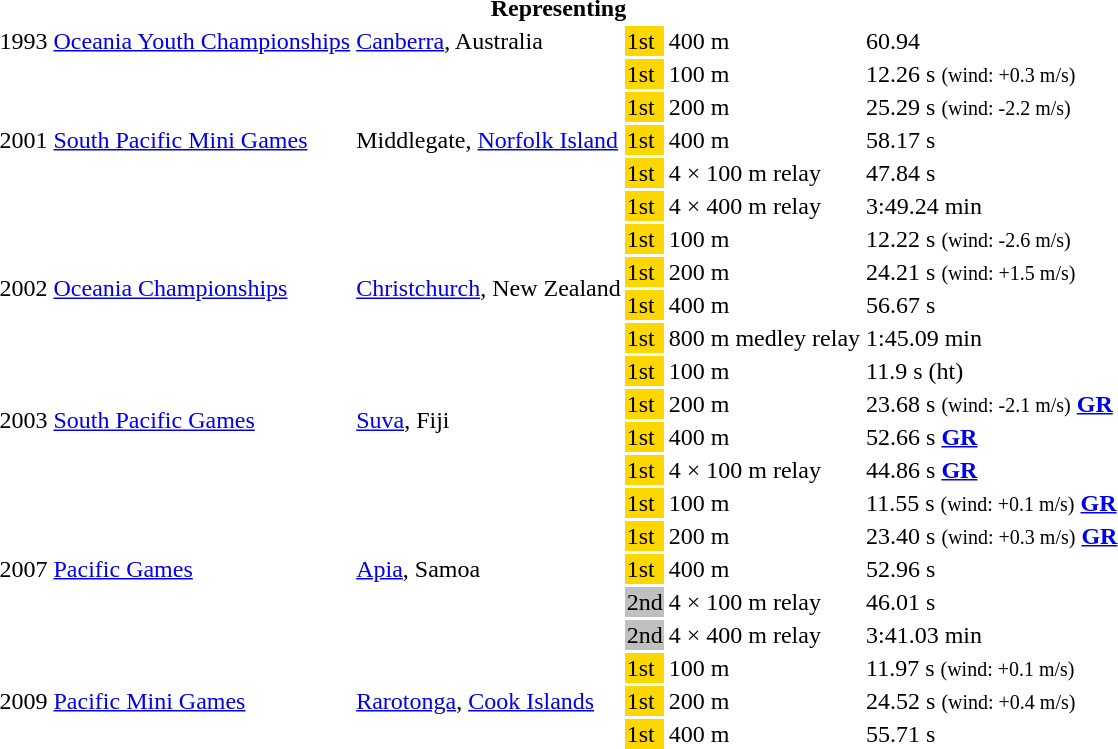<table>
<tr>
<th colspan="6">Representing </th>
</tr>
<tr>
<td>1993</td>
<td><a href='#'>Oceania Youth Championships</a></td>
<td><a href='#'>Canberra</a>, Australia</td>
<td bgcolor=gold>1st</td>
<td>400 m</td>
<td>60.94</td>
</tr>
<tr>
<td rowspan=5>2001</td>
<td rowspan=5><a href='#'>South Pacific Mini Games</a></td>
<td rowspan=5>Middlegate, <a href='#'>Norfolk Island</a></td>
<td bgcolor=gold>1st</td>
<td>100 m</td>
<td>12.26 s <small>(wind: +0.3 m/s)</small></td>
</tr>
<tr>
<td bgcolor=gold>1st</td>
<td>200 m</td>
<td>25.29 s <small>(wind: -2.2 m/s)</small></td>
</tr>
<tr>
<td bgcolor=gold>1st</td>
<td>400 m</td>
<td>58.17 s</td>
</tr>
<tr>
<td bgcolor=gold>1st</td>
<td>4 × 100 m relay</td>
<td>47.84 s</td>
</tr>
<tr>
<td bgcolor=gold>1st</td>
<td>4 × 400 m relay</td>
<td>3:49.24 min</td>
</tr>
<tr>
<td rowspan=4>2002</td>
<td rowspan=4><a href='#'>Oceania Championships</a></td>
<td rowspan=4><a href='#'>Christchurch</a>, New Zealand</td>
<td bgcolor=gold>1st</td>
<td>100 m</td>
<td>12.22 s <small>(wind: -2.6 m/s)</small></td>
</tr>
<tr>
<td bgcolor=gold>1st</td>
<td>200 m</td>
<td>24.21 s <small>(wind: +1.5 m/s)</small></td>
</tr>
<tr>
<td bgcolor=gold>1st</td>
<td>400 m</td>
<td>56.67 s</td>
</tr>
<tr>
<td bgcolor=gold>1st</td>
<td>800 m medley relay</td>
<td>1:45.09 min</td>
</tr>
<tr>
<td rowspan=4>2003</td>
<td rowspan=4><a href='#'>South Pacific Games</a></td>
<td rowspan=4><a href='#'>Suva</a>, Fiji</td>
<td bgcolor=gold>1st</td>
<td>100 m</td>
<td>11.9 s (ht)</td>
</tr>
<tr>
<td bgcolor=gold>1st</td>
<td>200 m</td>
<td>23.68 s <small>(wind: -2.1 m/s)</small> <strong><a href='#'>GR</a></strong></td>
</tr>
<tr>
<td bgcolor=gold>1st</td>
<td>400 m</td>
<td>52.66 s <strong><a href='#'>GR</a></strong></td>
</tr>
<tr>
<td bgcolor=gold>1st</td>
<td>4 × 100 m relay</td>
<td>44.86 s <strong><a href='#'>GR</a></strong></td>
</tr>
<tr>
<td rowspan=5>2007</td>
<td rowspan=5><a href='#'>Pacific Games</a></td>
<td rowspan=5><a href='#'>Apia</a>, Samoa</td>
<td bgcolor=gold>1st</td>
<td>100 m</td>
<td>11.55 s <small>(wind: +0.1 m/s)</small> <strong><a href='#'>GR</a></strong></td>
</tr>
<tr>
<td bgcolor=gold>1st</td>
<td>200 m</td>
<td>23.40 s <small>(wind: +0.3 m/s)</small> <strong><a href='#'>GR</a></strong></td>
</tr>
<tr>
<td bgcolor=gold>1st</td>
<td>400 m</td>
<td>52.96 s</td>
</tr>
<tr>
<td bgcolor=silver>2nd</td>
<td>4 × 100 m relay</td>
<td>46.01 s</td>
</tr>
<tr>
<td bgcolor=silver>2nd</td>
<td>4 × 400 m relay</td>
<td>3:41.03 min</td>
</tr>
<tr>
<td rowspan=3>2009</td>
<td rowspan=3><a href='#'>Pacific Mini Games</a></td>
<td rowspan=3><a href='#'>Rarotonga</a>, <a href='#'>Cook Islands</a></td>
<td bgcolor=gold>1st</td>
<td>100 m</td>
<td>11.97 s <small>(wind: +0.1 m/s)</small></td>
</tr>
<tr>
<td bgcolor=gold>1st</td>
<td>200 m</td>
<td>24.52 s <small>(wind: +0.4 m/s)</small></td>
</tr>
<tr>
<td bgcolor=gold>1st</td>
<td>400 m</td>
<td>55.71 s</td>
</tr>
</table>
